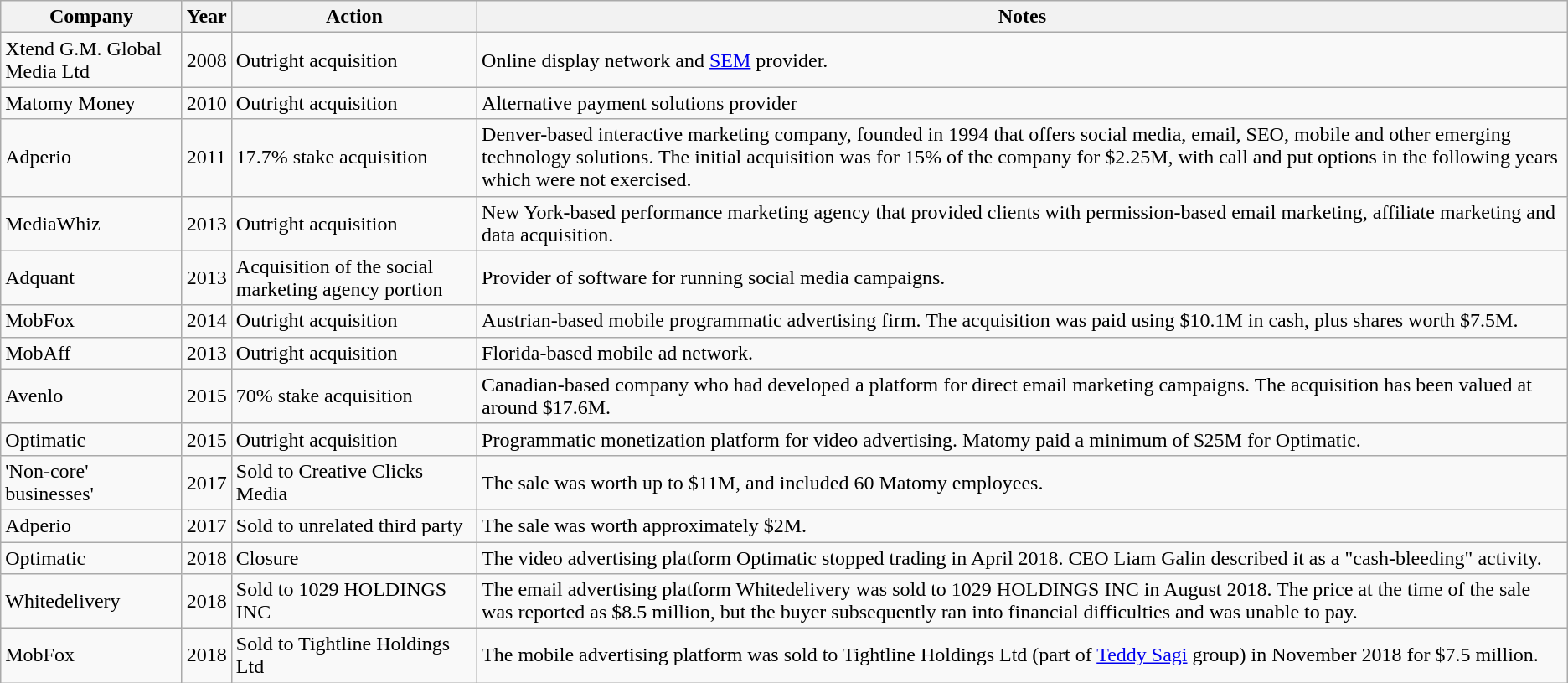<table class="wikitable">
<tr>
<th>Company</th>
<th>Year</th>
<th>Action</th>
<th>Notes</th>
</tr>
<tr>
<td>Xtend G.M. Global Media Ltd</td>
<td>2008</td>
<td>Outright acquisition</td>
<td>Online display network and <a href='#'>SEM</a> provider.</td>
</tr>
<tr>
<td>Matomy Money</td>
<td>2010</td>
<td>Outright acquisition</td>
<td>Alternative payment solutions provider</td>
</tr>
<tr>
<td>Adperio</td>
<td>2011</td>
<td>17.7% stake acquisition</td>
<td>Denver-based interactive marketing company, founded in 1994 that offers social media, email, SEO, mobile and other emerging technology solutions. The initial acquisition was for 15% of the company for $2.25M, with call and put options in the following years which were not exercised.</td>
</tr>
<tr>
<td>MediaWhiz</td>
<td>2013</td>
<td>Outright acquisition</td>
<td>New York-based performance marketing agency that provided clients with permission-based email marketing, affiliate marketing and data acquisition.</td>
</tr>
<tr>
<td>Adquant</td>
<td>2013</td>
<td>Acquisition of the social marketing agency portion</td>
<td>Provider of software for running social media campaigns.</td>
</tr>
<tr>
<td>MobFox</td>
<td>2014</td>
<td>Outright acquisition</td>
<td>Austrian-based mobile programmatic advertising firm. The acquisition was paid using $10.1M in cash, plus shares worth $7.5M.</td>
</tr>
<tr>
<td>MobAff</td>
<td>2013</td>
<td>Outright acquisition</td>
<td>Florida-based mobile ad network.</td>
</tr>
<tr>
<td>Avenlo</td>
<td>2015</td>
<td>70% stake acquisition</td>
<td>Canadian-based company who had developed a platform for direct email marketing campaigns. The acquisition has been valued at around $17.6M.</td>
</tr>
<tr>
<td>Optimatic</td>
<td>2015</td>
<td>Outright acquisition</td>
<td>Programmatic monetization platform for video advertising. Matomy paid a minimum of $25M for Optimatic.</td>
</tr>
<tr>
<td>'Non-core' businesses'</td>
<td>2017</td>
<td>Sold to Creative Clicks Media</td>
<td>The sale was worth up to $11M, and included 60 Matomy employees.</td>
</tr>
<tr>
<td>Adperio</td>
<td>2017</td>
<td>Sold to unrelated third party</td>
<td>The sale was worth approximately $2M.</td>
</tr>
<tr>
<td>Optimatic</td>
<td>2018</td>
<td>Closure</td>
<td>The video advertising platform Optimatic stopped trading in April 2018. CEO Liam Galin described it as a "cash-bleeding" activity.</td>
</tr>
<tr>
<td>Whitedelivery</td>
<td>2018</td>
<td>Sold to 1029 HOLDINGS INC</td>
<td>The email advertising platform Whitedelivery was sold to 1029 HOLDINGS INC in August 2018. The price at the time of the sale was reported as $8.5 million, but the buyer subsequently ran into financial difficulties and was unable to pay.</td>
</tr>
<tr>
<td>MobFox</td>
<td>2018</td>
<td>Sold to Tightline Holdings Ltd</td>
<td>The mobile advertising platform was sold to Tightline Holdings Ltd (part of <a href='#'>Teddy Sagi</a> group) in November 2018 for $7.5 million.</td>
</tr>
</table>
